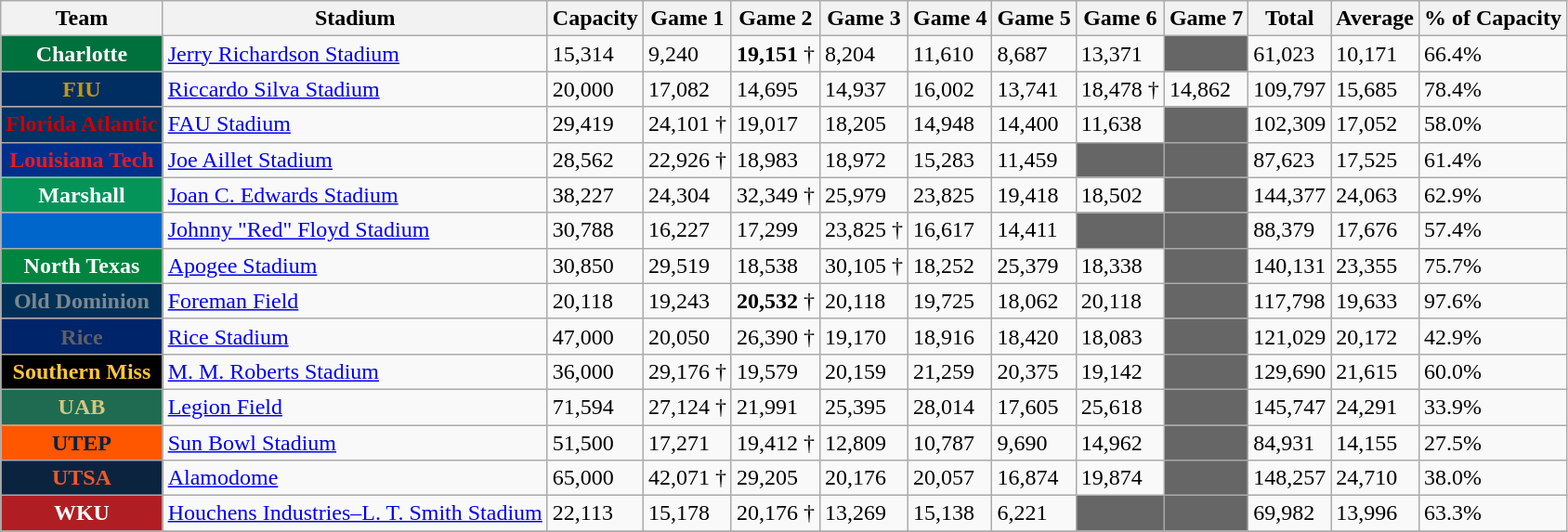<table class="wikitable sortable">
<tr>
<th>Team</th>
<th>Stadium</th>
<th>Capacity</th>
<th>Game 1</th>
<th>Game 2</th>
<th>Game 3</th>
<th>Game 4</th>
<th>Game 5</th>
<th>Game 6</th>
<th>Game 7</th>
<th>Total</th>
<th>Average</th>
<th>% of Capacity</th>
</tr>
<tr>
<th style="background:#00703C; color:#FFFFFF;">Charlotte</th>
<td><a href='#'>Jerry Richardson Stadium</a></td>
<td>15,314</td>
<td>9,240</td>
<td><strong>19,151</strong> †</td>
<td>8,204</td>
<td>11,610</td>
<td>8,687</td>
<td>13,371</td>
<td style="background:#666666;"></td>
<td>61,023</td>
<td>10,171</td>
<td>66.4%</td>
</tr>
<tr>
<th style="background:#002d62; color:#c5960c;">FIU</th>
<td><a href='#'>Riccardo Silva Stadium</a></td>
<td>20,000</td>
<td>17,082</td>
<td>14,695</td>
<td>14,937</td>
<td>16,002</td>
<td>13,741</td>
<td>18,478 †</td>
<td>14,862</td>
<td>109,797</td>
<td>15,685</td>
<td>78.4%</td>
</tr>
<tr>
<th style="background:#003366; color:#CC0000;">Florida Atlantic</th>
<td><a href='#'>FAU Stadium</a></td>
<td>29,419</td>
<td>24,101 †</td>
<td>19,017</td>
<td>18,205</td>
<td>14,948</td>
<td>14,400</td>
<td>11,638</td>
<td style="background:#666666;"></td>
<td>102,309</td>
<td>17,052</td>
<td>58.0%</td>
</tr>
<tr>
<th style="background:#002F8B; color:#E31B23;">Louisiana Tech</th>
<td><a href='#'>Joe Aillet Stadium</a></td>
<td>28,562</td>
<td>22,926 †</td>
<td>18,983</td>
<td>18,972</td>
<td>15,283</td>
<td>11,459</td>
<td style="background:#666666;"></td>
<td style="background:#666666;"></td>
<td>87,623</td>
<td>17,525</td>
<td>61.4%</td>
</tr>
<tr>
<th style="background:#04945a; color:#FFFFFF;">Marshall</th>
<td><a href='#'>Joan C. Edwards Stadium</a></td>
<td>38,227</td>
<td>24,304</td>
<td>32,349 †</td>
<td>25,979</td>
<td>23,825</td>
<td>19,418</td>
<td>18,502</td>
<td style="background:#666666;"></td>
<td>144,377</td>
<td>24,063</td>
<td>62.9%</td>
</tr>
<tr>
<th style="background:#0066CC; color:#ffffff;"></th>
<td><a href='#'>Johnny "Red" Floyd Stadium</a></td>
<td>30,788</td>
<td>16,227</td>
<td>17,299</td>
<td>23,825 †</td>
<td>16,617</td>
<td>14,411</td>
<td style="background:#666666;"></td>
<td style="background:#666666;"></td>
<td>88,379</td>
<td>17,676</td>
<td>57.4%</td>
</tr>
<tr>
<th style="background:#00853E; color:#FFFFFF;">North Texas</th>
<td><a href='#'>Apogee Stadium</a></td>
<td>30,850</td>
<td>29,519</td>
<td>18,538</td>
<td>30,105 †</td>
<td>18,252</td>
<td>25,379</td>
<td>18,338</td>
<td style="background:#666666;"></td>
<td>140,131</td>
<td>23,355</td>
<td>75.7%</td>
</tr>
<tr>
<th style="background:#003057; color:#7c878e;">Old Dominion</th>
<td><a href='#'>Foreman Field</a></td>
<td>20,118</td>
<td>19,243</td>
<td><strong>20,532</strong> †</td>
<td>20,118</td>
<td>19,725</td>
<td>18,062</td>
<td>20,118</td>
<td style="background:#666666;"></td>
<td>117,798</td>
<td>19,633</td>
<td>97.6%</td>
</tr>
<tr>
<th style="background:#002469; color:#5e6062;">Rice</th>
<td><a href='#'>Rice Stadium</a></td>
<td>47,000</td>
<td>20,050</td>
<td>26,390 †</td>
<td>19,170</td>
<td>18,916</td>
<td>18,420</td>
<td>18,083</td>
<td style="background:#666666;"></td>
<td>121,029</td>
<td>20,172</td>
<td>42.9%</td>
</tr>
<tr>
<th style="background:#000000; color:#FDC737;">Southern Miss</th>
<td><a href='#'>M. M. Roberts Stadium</a></td>
<td>36,000</td>
<td>29,176 †</td>
<td>19,579</td>
<td>20,159</td>
<td>21,259</td>
<td>20,375</td>
<td>19,142</td>
<td style="background:#666666;"></td>
<td>129,690</td>
<td>21,615</td>
<td>60.0%</td>
</tr>
<tr>
<th style="background:#1E6B52; color:#D2C780;">UAB</th>
<td><a href='#'>Legion Field</a></td>
<td>71,594</td>
<td>27,124 †</td>
<td>21,991</td>
<td>25,395</td>
<td>28,014</td>
<td>17,605</td>
<td>25,618</td>
<td style="background:#666666;"></td>
<td>145,747</td>
<td>24,291</td>
<td>33.9%</td>
</tr>
<tr>
<th style="background:#ff5600; color:#002147;">UTEP</th>
<td><a href='#'>Sun Bowl Stadium</a></td>
<td>51,500</td>
<td>17,271</td>
<td>19,412 †</td>
<td>12,809</td>
<td>10,787</td>
<td>9,690</td>
<td>14,962</td>
<td style="background:#666666;"></td>
<td>84,931</td>
<td>14,155</td>
<td>27.5%</td>
</tr>
<tr>
<th style="background:#0c2340; color:#f15a22;">UTSA</th>
<td><a href='#'>Alamodome</a></td>
<td>65,000</td>
<td>42,071 †</td>
<td>29,205</td>
<td>20,176</td>
<td>20,057</td>
<td>16,874</td>
<td>19,874</td>
<td style="background:#666666;"></td>
<td>148,257</td>
<td>24,710</td>
<td>38.0%</td>
</tr>
<tr>
<th style="background:#B01E24; color:#FFFFFF;">WKU</th>
<td><a href='#'>Houchens Industries–L. T. Smith Stadium</a></td>
<td>22,113</td>
<td>15,178</td>
<td>20,176 †</td>
<td>13,269</td>
<td>15,138</td>
<td>6,221</td>
<td style="background:#666666;"></td>
<td style="background:#666666;"></td>
<td>69,982</td>
<td>13,996</td>
<td>63.3%</td>
</tr>
<tr>
</tr>
</table>
